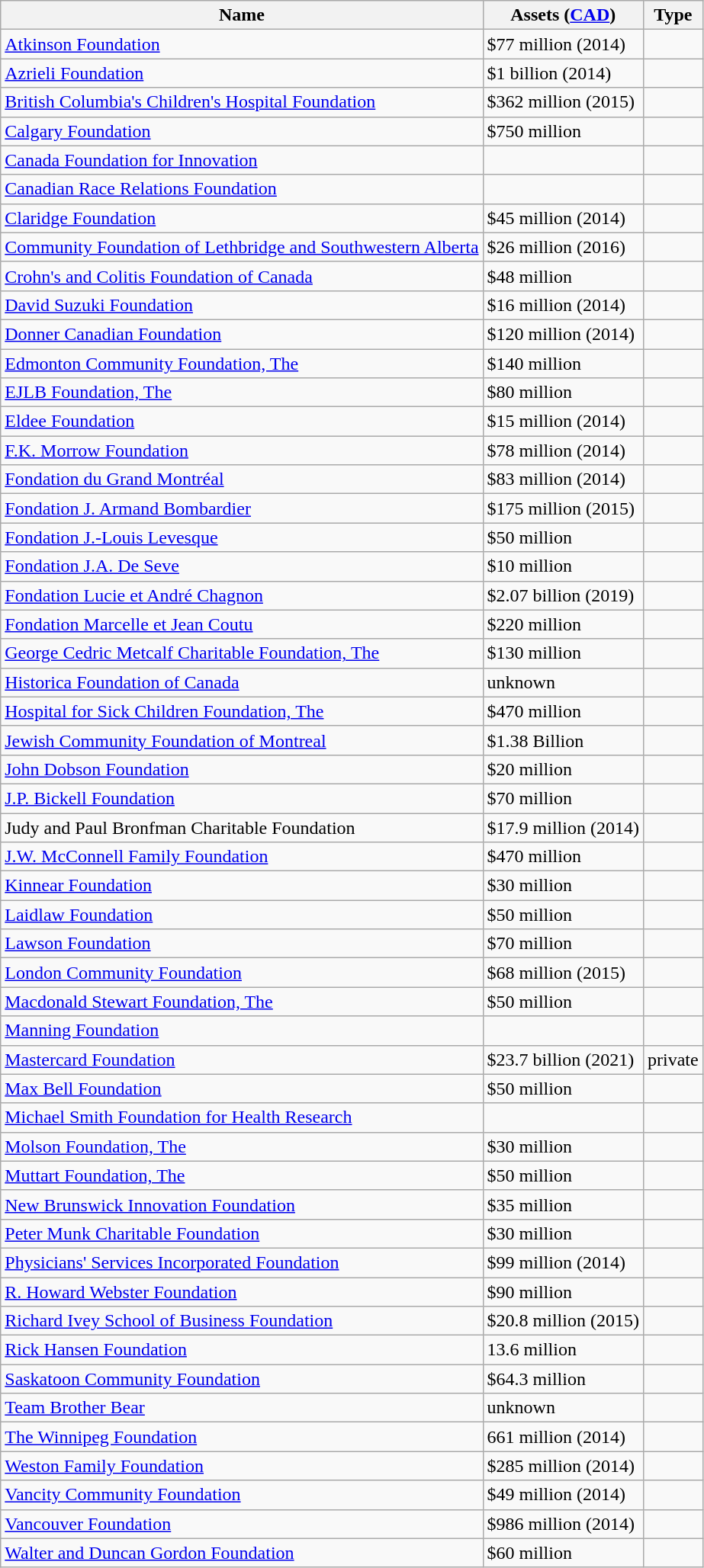<table class="wikitable sortable">
<tr>
<th>Name</th>
<th>Assets (<a href='#'>CAD</a>)</th>
<th>Type</th>
</tr>
<tr>
<td><a href='#'>Atkinson Foundation</a></td>
<td>$77 million (2014)</td>
<td></td>
</tr>
<tr>
<td><a href='#'>Azrieli Foundation</a></td>
<td>$1 billion (2014)</td>
<td></td>
</tr>
<tr>
<td><a href='#'>British Columbia's Children's Hospital Foundation</a></td>
<td>$362 million (2015)</td>
<td></td>
</tr>
<tr>
<td><a href='#'>Calgary Foundation</a></td>
<td>$750 million</td>
<td></td>
</tr>
<tr>
<td><a href='#'>Canada Foundation for Innovation</a></td>
<td></td>
<td></td>
</tr>
<tr>
<td><a href='#'>Canadian Race Relations Foundation</a></td>
<td></td>
<td></td>
</tr>
<tr>
<td><a href='#'>Claridge Foundation</a></td>
<td>$45 million (2014)</td>
<td></td>
</tr>
<tr>
<td><a href='#'>Community Foundation of Lethbridge and Southwestern Alberta</a></td>
<td>$26 million (2016)</td>
<td></td>
</tr>
<tr>
<td><a href='#'>Crohn's and Colitis Foundation of Canada</a></td>
<td>$48 million</td>
<td></td>
</tr>
<tr>
<td><a href='#'>David Suzuki Foundation</a></td>
<td>$16 million (2014)</td>
<td></td>
</tr>
<tr>
<td><a href='#'>Donner Canadian Foundation</a></td>
<td>$120 million (2014)</td>
<td></td>
</tr>
<tr>
<td><a href='#'>Edmonton Community Foundation, The</a></td>
<td>$140 million</td>
<td></td>
</tr>
<tr>
<td><a href='#'>EJLB Foundation, The</a></td>
<td>$80 million</td>
<td></td>
</tr>
<tr>
<td><a href='#'>Eldee Foundation</a></td>
<td>$15 million (2014)</td>
<td></td>
</tr>
<tr>
<td><a href='#'>F.K. Morrow Foundation</a></td>
<td>$78 million (2014)</td>
<td></td>
</tr>
<tr>
<td><a href='#'>Fondation du Grand Montréal</a></td>
<td>$83 million (2014)</td>
<td></td>
</tr>
<tr>
<td><a href='#'>Fondation J. Armand Bombardier</a></td>
<td>$175 million (2015)</td>
<td></td>
</tr>
<tr>
<td><a href='#'>Fondation J.-Louis Levesque</a></td>
<td>$50 million</td>
<td></td>
</tr>
<tr>
<td><a href='#'>Fondation J.A. De Seve</a></td>
<td>$10 million</td>
<td></td>
</tr>
<tr>
<td><a href='#'>Fondation Lucie et André Chagnon</a></td>
<td>$2.07 billion (2019)</td>
<td></td>
</tr>
<tr>
<td><a href='#'>Fondation Marcelle et Jean Coutu</a></td>
<td>$220 million</td>
<td></td>
</tr>
<tr>
<td><a href='#'>George Cedric Metcalf Charitable Foundation, The</a></td>
<td>$130 million</td>
<td></td>
</tr>
<tr>
<td><a href='#'>Historica Foundation of Canada</a></td>
<td>unknown</td>
<td></td>
</tr>
<tr>
<td><a href='#'>Hospital for Sick Children Foundation, The</a></td>
<td>$470 million</td>
<td></td>
</tr>
<tr>
<td><a href='#'>Jewish Community Foundation of Montreal</a></td>
<td>$1.38 Billion</td>
<td></td>
</tr>
<tr>
<td><a href='#'>John Dobson Foundation</a></td>
<td>$20 million</td>
<td></td>
</tr>
<tr>
<td><a href='#'>J.P. Bickell Foundation</a></td>
<td>$70 million</td>
<td></td>
</tr>
<tr>
<td>Judy and Paul Bronfman Charitable Foundation</td>
<td>$17.9 million (2014)</td>
<td></td>
</tr>
<tr>
<td><a href='#'>J.W. McConnell Family Foundation</a></td>
<td>$470 million</td>
<td></td>
</tr>
<tr>
<td><a href='#'>Kinnear Foundation</a></td>
<td>$30 million</td>
<td></td>
</tr>
<tr>
<td><a href='#'>Laidlaw Foundation</a></td>
<td>$50 million</td>
<td></td>
</tr>
<tr>
<td><a href='#'>Lawson Foundation</a></td>
<td>$70 million</td>
<td></td>
</tr>
<tr>
<td><a href='#'>London Community Foundation</a></td>
<td>$68 million (2015)</td>
<td></td>
</tr>
<tr>
<td><a href='#'>Macdonald Stewart Foundation, The</a></td>
<td>$50 million</td>
<td></td>
</tr>
<tr>
<td><a href='#'>Manning Foundation</a></td>
<td></td>
<td></td>
</tr>
<tr>
<td><a href='#'>Mastercard Foundation</a></td>
<td>$23.7 billion (2021)</td>
<td>private</td>
</tr>
<tr>
<td><a href='#'>Max Bell Foundation</a></td>
<td>$50 million</td>
<td></td>
</tr>
<tr>
<td><a href='#'>Michael Smith Foundation for Health Research</a></td>
<td></td>
<td></td>
</tr>
<tr>
<td><a href='#'>Molson Foundation, The</a></td>
<td>$30 million</td>
<td></td>
</tr>
<tr>
<td><a href='#'>Muttart Foundation, The</a></td>
<td>$50 million</td>
<td></td>
</tr>
<tr>
<td><a href='#'>New Brunswick Innovation Foundation</a></td>
<td>$35 million</td>
<td></td>
</tr>
<tr>
<td><a href='#'>Peter Munk Charitable Foundation</a></td>
<td>$30 million</td>
<td></td>
</tr>
<tr>
<td><a href='#'>Physicians' Services Incorporated Foundation</a></td>
<td>$99 million (2014)</td>
<td></td>
</tr>
<tr>
<td><a href='#'>R. Howard Webster Foundation</a></td>
<td>$90 million</td>
<td></td>
</tr>
<tr>
<td><a href='#'>Richard Ivey School of Business Foundation</a></td>
<td>$20.8 million (2015)</td>
<td></td>
</tr>
<tr>
<td><a href='#'>Rick Hansen Foundation</a></td>
<td>13.6 million</td>
<td></td>
</tr>
<tr>
<td><a href='#'>Saskatoon Community Foundation</a></td>
<td>$64.3 million</td>
<td></td>
</tr>
<tr>
<td><a href='#'>Team Brother Bear</a></td>
<td>unknown</td>
<td></td>
</tr>
<tr>
<td><a href='#'>The Winnipeg Foundation</a></td>
<td>661 million (2014)</td>
<td></td>
</tr>
<tr>
<td><a href='#'>Weston Family Foundation</a></td>
<td>$285 million (2014)</td>
<td></td>
</tr>
<tr>
<td><a href='#'>Vancity Community Foundation</a></td>
<td>$49 million (2014)</td>
<td></td>
</tr>
<tr>
<td><a href='#'>Vancouver Foundation</a></td>
<td>$986 million (2014)</td>
<td></td>
</tr>
<tr>
<td><a href='#'>Walter and Duncan Gordon Foundation</a></td>
<td>$60 million</td>
<td></td>
</tr>
</table>
